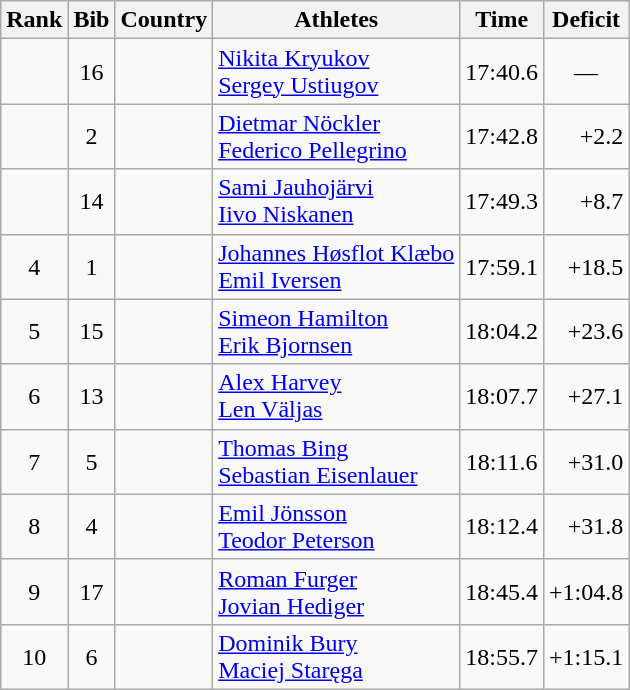<table class="wikitable sortable" style="text-align:center">
<tr>
<th>Rank</th>
<th>Bib</th>
<th>Country</th>
<th>Athletes</th>
<th>Time</th>
<th>Deficit</th>
</tr>
<tr>
<td></td>
<td>16</td>
<td align=left></td>
<td align=left><a href='#'>Nikita Kryukov</a><br><a href='#'>Sergey Ustiugov</a></td>
<td>17:40.6</td>
<td>—</td>
</tr>
<tr>
<td></td>
<td>2</td>
<td align=left></td>
<td align=left><a href='#'>Dietmar Nöckler</a><br><a href='#'>Federico Pellegrino</a></td>
<td>17:42.8</td>
<td align="right">+2.2</td>
</tr>
<tr>
<td></td>
<td>14</td>
<td align=left></td>
<td align=left><a href='#'>Sami Jauhojärvi</a><br><a href='#'>Iivo Niskanen</a></td>
<td>17:49.3</td>
<td align="right">+8.7</td>
</tr>
<tr>
<td>4</td>
<td>1</td>
<td align=left></td>
<td align=left><a href='#'>Johannes Høsflot Klæbo</a><br><a href='#'>Emil Iversen</a></td>
<td>17:59.1</td>
<td align="right">+18.5</td>
</tr>
<tr>
<td>5</td>
<td>15</td>
<td align=left></td>
<td align=left><a href='#'>Simeon Hamilton</a><br><a href='#'>Erik Bjornsen</a></td>
<td>18:04.2</td>
<td align="right">+23.6</td>
</tr>
<tr>
<td>6</td>
<td>13</td>
<td align=left></td>
<td align=left><a href='#'>Alex Harvey</a><br><a href='#'>Len Väljas</a></td>
<td>18:07.7</td>
<td align="right">+27.1</td>
</tr>
<tr>
<td>7</td>
<td>5</td>
<td align=left></td>
<td align=left><a href='#'>Thomas Bing</a><br><a href='#'>Sebastian Eisenlauer</a></td>
<td>18:11.6</td>
<td align="right">+31.0</td>
</tr>
<tr>
<td>8</td>
<td>4</td>
<td align=left></td>
<td align=left><a href='#'>Emil Jönsson</a><br><a href='#'>Teodor Peterson</a></td>
<td>18:12.4</td>
<td align="right">+31.8</td>
</tr>
<tr>
<td>9</td>
<td>17</td>
<td align=left></td>
<td align=left><a href='#'>Roman Furger</a><br><a href='#'>Jovian Hediger</a></td>
<td>18:45.4</td>
<td align="right">+1:04.8</td>
</tr>
<tr>
<td>10</td>
<td>6</td>
<td align=left></td>
<td align=left><a href='#'>Dominik Bury</a><br><a href='#'>Maciej Staręga</a></td>
<td>18:55.7</td>
<td align="right">+1:15.1</td>
</tr>
</table>
